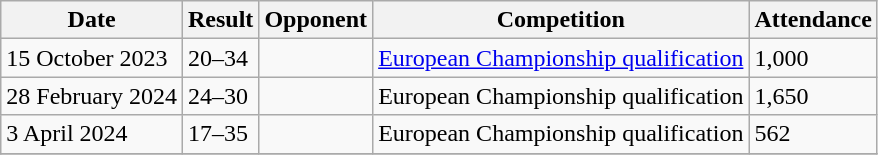<table class="wikitable">
<tr>
<th>Date</th>
<th>Result</th>
<th>Opponent</th>
<th>Competition</th>
<th>Attendance</th>
</tr>
<tr>
<td>15 October 2023</td>
<td>20–34</td>
<td></td>
<td><a href='#'>European Championship qualification</a></td>
<td>1,000</td>
</tr>
<tr>
<td>28 February 2024</td>
<td>24–30</td>
<td></td>
<td>European Championship qualification</td>
<td>1,650</td>
</tr>
<tr>
<td>3 April 2024</td>
<td>17–35</td>
<td></td>
<td>European Championship qualification</td>
<td>562</td>
</tr>
<tr>
</tr>
</table>
